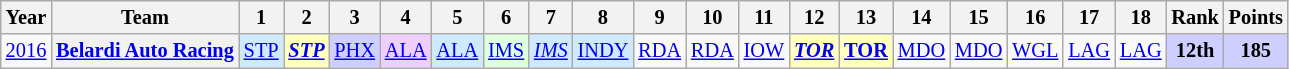<table class="wikitable" style="text-align:center; font-size:85%">
<tr>
<th>Year</th>
<th>Team</th>
<th>1</th>
<th>2</th>
<th>3</th>
<th>4</th>
<th>5</th>
<th>6</th>
<th>7</th>
<th>8</th>
<th>9</th>
<th>10</th>
<th>11</th>
<th>12</th>
<th>13</th>
<th>14</th>
<th>15</th>
<th>16</th>
<th>17</th>
<th>18</th>
<th>Rank</th>
<th>Points</th>
</tr>
<tr>
<td><a href='#'>2016</a></td>
<th nowrap><a href='#'>Belardi Auto Racing</a></th>
<td style="background:#CFEAFF;"><a href='#'>STP</a><br></td>
<td style="background:#FFFFBF;"><strong><em><a href='#'>STP</a></em></strong><br></td>
<td style="background:#CFCFFF;"><a href='#'>PHX</a><br></td>
<td style="background:#EFCFFF;"><a href='#'>ALA</a><br></td>
<td style="background:#CFEAFF;"><a href='#'>ALA</a><br></td>
<td style="background:#DFFFDF;"><a href='#'>IMS</a><br></td>
<td style="background:#CFEAFF;"><em><a href='#'>IMS</a></em><br></td>
<td style="background:#CFEAFF;"><a href='#'>INDY</a><br></td>
<td><a href='#'>RDA</a></td>
<td><a href='#'>RDA</a></td>
<td><a href='#'>IOW</a></td>
<td style="background:#FFFFBF;"><strong><em><a href='#'>TOR</a></em></strong><br></td>
<td style="background:#FFFFBF;"><strong><a href='#'>TOR</a></strong><br></td>
<td><a href='#'>MDO</a></td>
<td><a href='#'>MDO</a></td>
<td><a href='#'>WGL</a></td>
<td><a href='#'>LAG</a></td>
<td><a href='#'>LAG</a></td>
<th style="background:#CFCFFF;">12th</th>
<th style="background:#CFCFFF;">185</th>
</tr>
</table>
